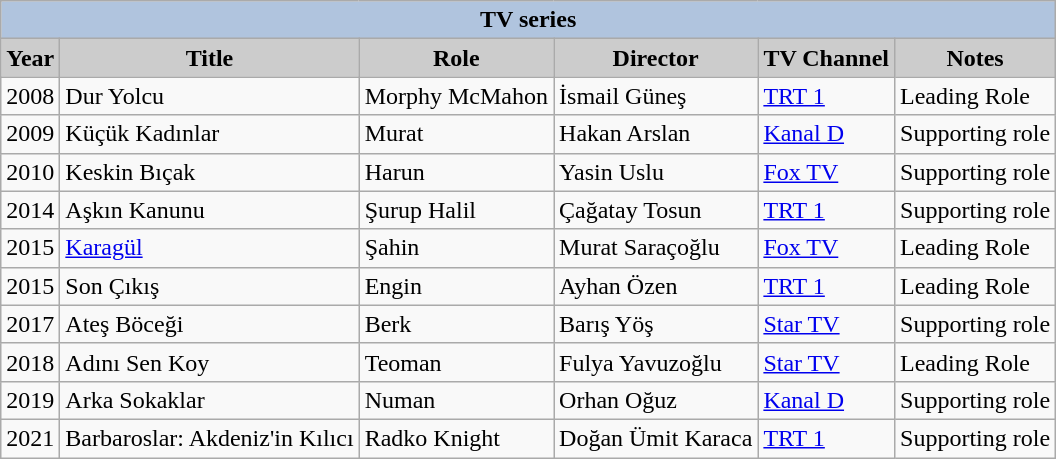<table class="wikitable">
<tr>
<th colspan="6" style="background:#B0C4DE;">TV series</th>
</tr>
<tr>
<th rowspan="1" style="background:#CCCCCC;">Year</th>
<th rowspan="1" style="background:#CCCCCC;">Title</th>
<th rowspan="1" style="background:#CCCCCC;">Role</th>
<th rowspan="1" style="background:#CCCCCC;">Director</th>
<th rowspan="1" style="background:#CCCCCC;">TV Channel</th>
<th rowspan="1" style="background:#CCCCCC;">Notes</th>
</tr>
<tr>
<td>2008</td>
<td>Dur Yolcu</td>
<td>Morphy McMahon</td>
<td>İsmail Güneş</td>
<td><a href='#'>TRT 1</a></td>
<td>Leading Role</td>
</tr>
<tr>
<td>2009</td>
<td>Küçük Kadınlar</td>
<td>Murat</td>
<td>Hakan Arslan</td>
<td><a href='#'>Kanal D</a></td>
<td>Supporting role</td>
</tr>
<tr>
<td>2010</td>
<td>Keskin Bıçak</td>
<td>Harun</td>
<td>Yasin Uslu</td>
<td><a href='#'>Fox TV</a></td>
<td>Supporting role</td>
</tr>
<tr>
<td>2014</td>
<td>Aşkın Kanunu</td>
<td>Şurup Halil</td>
<td>Çağatay Tosun</td>
<td><a href='#'>TRT 1</a></td>
<td>Supporting role</td>
</tr>
<tr>
<td>2015</td>
<td><a href='#'>Karagül</a></td>
<td>Şahin</td>
<td>Murat Saraçoğlu</td>
<td><a href='#'>Fox TV</a></td>
<td>Leading Role</td>
</tr>
<tr>
<td>2015</td>
<td>Son Çıkış</td>
<td>Engin</td>
<td>Ayhan Özen</td>
<td><a href='#'>TRT 1</a></td>
<td>Leading Role</td>
</tr>
<tr>
<td>2017</td>
<td>Ateş Böceği</td>
<td>Berk</td>
<td>Barış Yöş</td>
<td><a href='#'>Star TV</a></td>
<td>Supporting role</td>
</tr>
<tr>
<td>2018</td>
<td>Adını Sen Koy</td>
<td>Teoman</td>
<td>Fulya Yavuzoğlu</td>
<td><a href='#'>Star TV</a></td>
<td>Leading Role</td>
</tr>
<tr>
<td>2019</td>
<td>Arka Sokaklar</td>
<td>Numan</td>
<td>Orhan Oğuz</td>
<td><a href='#'>Kanal D</a></td>
<td>Supporting role</td>
</tr>
<tr>
<td>2021</td>
<td>Barbaroslar: Akdeniz'in Kılıcı</td>
<td>Radko Knight</td>
<td>Doğan Ümit Karaca</td>
<td><a href='#'>TRT 1</a></td>
<td>Supporting role</td>
</tr>
</table>
